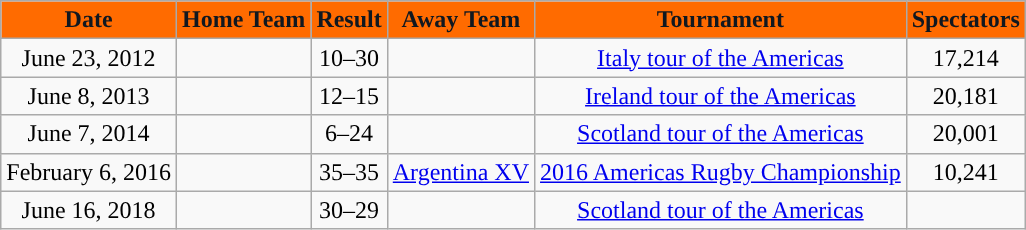<table class="wikitable" style="text-align:center">
<tr>
<th style="text-align:center; background:#FF6B00; color:#101820; ">Date</th>
<th style="text-align:center; background:#FF6B00; color:#101820; ">Home Team</th>
<th style="text-align:center; background:#FF6B00; color:#101820; ">Result</th>
<th style="text-align:center; background:#FF6B00; color:#101820; ">Away Team</th>
<th style="text-align:center; background:#FF6B00; color:#101820; ">Tournament</th>
<th style="text-align:center; background:#FF6B00; color:#101820; ">Spectators</th>
</tr>
<tr>
<td>June 23, 2012</td>
<td></td>
<td style="text-align:center;">10–30</td>
<td></td>
<td><a href='#'>Italy tour of the Americas</a></td>
<td style="text-align:center;">17,214</td>
</tr>
<tr>
<td>June 8, 2013</td>
<td></td>
<td style="text-align:center;">12–15</td>
<td></td>
<td><a href='#'>Ireland tour of the Americas</a></td>
<td style="text-align:center;">20,181</td>
</tr>
<tr>
<td>June 7, 2014</td>
<td></td>
<td style="text-align:center;">6–24</td>
<td></td>
<td><a href='#'>Scotland tour of the Americas</a></td>
<td style="text-align:center;">20,001</td>
</tr>
<tr>
<td>February 6, 2016</td>
<td></td>
<td style="text-align:center;">35–35</td>
<td> <a href='#'>Argentina XV</a></td>
<td><a href='#'>2016 Americas Rugby Championship</a></td>
<td style="text-align:center;">10,241</td>
</tr>
<tr>
<td>June 16, 2018</td>
<td></td>
<td style="text-align:center;">30–29</td>
<td></td>
<td><a href='#'>Scotland tour of the Americas</a></td>
<td style="text-align:center;"></td>
</tr>
</table>
